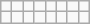<table class=wikitable>
<tr>
<td></td>
<td></td>
<td></td>
<td></td>
<td></td>
<td></td>
<td></td>
<td></td>
</tr>
<tr>
<td></td>
<td></td>
<td></td>
<td></td>
<td></td>
<td></td>
<td></td>
<td></td>
</tr>
</table>
